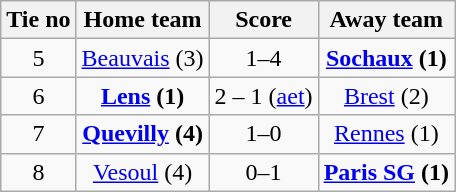<table class="wikitable" style="text-align:center">
<tr>
<th>Tie no</th>
<th>Home team</th>
<th>Score</th>
<th>Away team</th>
</tr>
<tr>
<td>5</td>
<td><a href='#'>Beauvais</a> (3)</td>
<td>1–4</td>
<td><strong><a href='#'>Sochaux</a> (1)</strong></td>
</tr>
<tr>
<td>6</td>
<td><strong><a href='#'>Lens</a> (1)</strong></td>
<td>2 – 1 (<a href='#'>aet</a>)</td>
<td><a href='#'>Brest</a> (2)</td>
</tr>
<tr>
<td>7</td>
<td><strong><a href='#'>Quevilly</a> (4)</strong></td>
<td>1–0</td>
<td><a href='#'>Rennes</a> (1)</td>
</tr>
<tr>
<td>8</td>
<td><a href='#'>Vesoul</a> (4)</td>
<td>0–1</td>
<td><strong><a href='#'>Paris SG</a> (1)</strong></td>
</tr>
</table>
